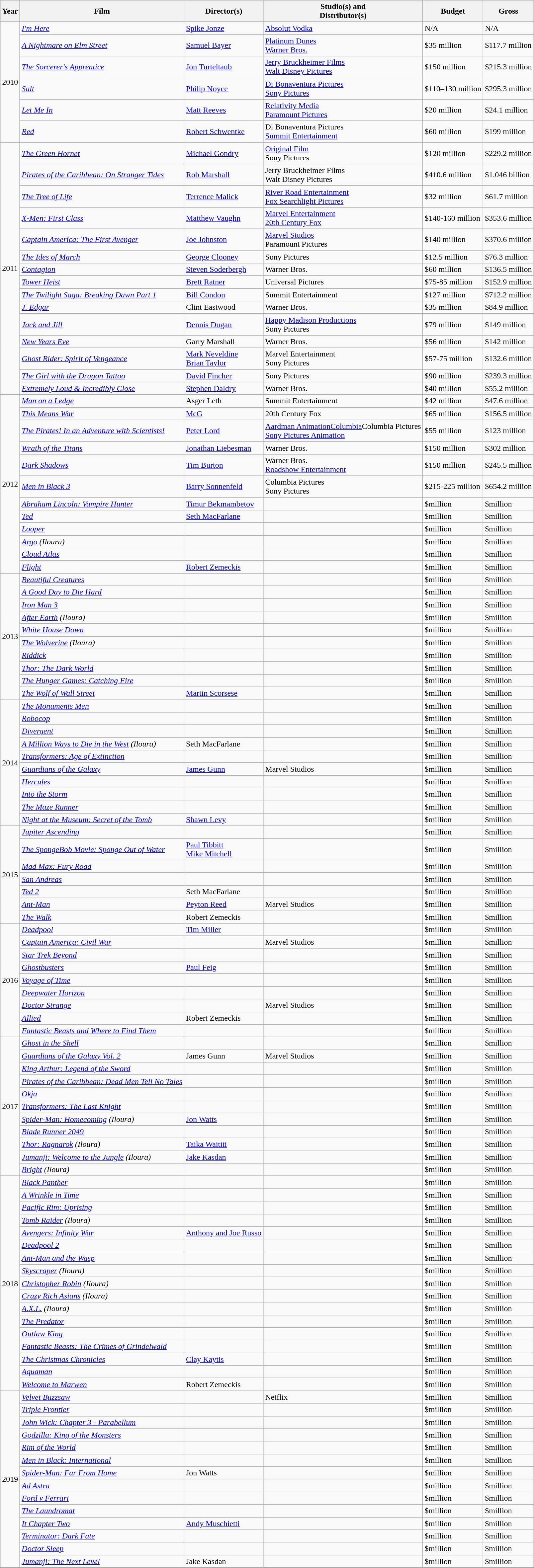<table class="wikitable mw-collapsible">
<tr>
<th>Year</th>
<th>Film</th>
<th>Director(s)</th>
<th>Studio(s) and<br>Distributor(s)</th>
<th>Budget</th>
<th>Gross</th>
</tr>
<tr>
<td rowspan="6">2010</td>
<td><em><a href='#'>I'm Here</a></em></td>
<td><a href='#'>Spike Jonze</a></td>
<td><a href='#'>Absolut Vodka</a></td>
<td>N/A</td>
<td>N/A</td>
</tr>
<tr>
<td><em><a href='#'>A Nightmare on Elm Street</a></em></td>
<td><a href='#'>Samuel Bayer</a></td>
<td><a href='#'>Platinum Dunes</a><br><a href='#'>Warner Bros.</a></td>
<td>$35 million</td>
<td>$117.7 million</td>
</tr>
<tr>
<td><em><a href='#'>The Sorcerer's Apprentice</a></em></td>
<td><a href='#'>Jon Turteltaub</a></td>
<td><a href='#'>Jerry Bruckheimer Films</a><br><a href='#'>Walt Disney Pictures</a></td>
<td>$150 million</td>
<td>$215.3 million</td>
</tr>
<tr>
<td><em><a href='#'>Salt</a></em></td>
<td><a href='#'>Philip Noyce</a></td>
<td><a href='#'>Di Bonaventura Pictures</a><br><a href='#'>Sony Pictures</a></td>
<td>$110–130 million</td>
<td>$295.3 million</td>
</tr>
<tr>
<td><em><a href='#'>Let Me In</a></em></td>
<td><a href='#'>Matt Reeves</a></td>
<td><a href='#'>Relativity Media</a><br><a href='#'>Paramount Pictures</a></td>
<td>$20 million</td>
<td>$24.1 million</td>
</tr>
<tr>
<td><em><a href='#'>Red</a></em></td>
<td><a href='#'>Robert Schwentke</a></td>
<td>Di Bonaventura Pictures<br><a href='#'>Summit Entertainment</a></td>
<td>$60 million</td>
<td>$199 million</td>
</tr>
<tr>
<td rowspan="15">2011</td>
<td><em><a href='#'>The Green Hornet</a></em></td>
<td><a href='#'>Michael Gondry</a></td>
<td><a href='#'>Original Film</a><br>Sony Pictures</td>
<td>$120 million</td>
<td>$229.2 million</td>
</tr>
<tr>
<td><em><a href='#'>Pirates of the Caribbean: On Stranger Tides</a></em></td>
<td><a href='#'>Rob Marshall</a></td>
<td>Jerry Bruckheimer Films<br>Walt Disney Pictures</td>
<td>$410.6 million</td>
<td>$1.046 billion</td>
</tr>
<tr>
<td><em><a href='#'>The Tree of Life</a></em></td>
<td><a href='#'>Terrence Malick</a></td>
<td><a href='#'>River Road Entertainment</a><br><a href='#'>Fox Searchlight Pictures</a></td>
<td>$32 million</td>
<td>$61.7 million</td>
</tr>
<tr>
<td><em><a href='#'>X-Men: First Class</a></em></td>
<td><a href='#'>Matthew Vaughn</a></td>
<td><a href='#'>Marvel Entertainment</a><br><a href='#'>20th Century Fox</a></td>
<td>$140-160 million</td>
<td>$353.6 million</td>
</tr>
<tr>
<td><em><a href='#'>Captain America: The First Avenger</a></em></td>
<td><a href='#'>Joe Johnston</a></td>
<td><a href='#'>Marvel Studios</a><br>Paramount Pictures</td>
<td>$140 million</td>
<td>$370.6 million</td>
</tr>
<tr>
<td><em><a href='#'>The Ides of March</a></em></td>
<td><a href='#'>George Clooney</a></td>
<td>Sony Pictures</td>
<td>$12.5 million</td>
<td>$76.3 million</td>
</tr>
<tr>
<td><em><a href='#'>Contagion</a></em></td>
<td><a href='#'>Steven Soderbergh</a></td>
<td>Warner Bros.</td>
<td>$60 million</td>
<td>$136.5 million</td>
</tr>
<tr>
<td><em><a href='#'>Tower Heist</a></em></td>
<td><a href='#'>Brett Ratner</a></td>
<td>Universal Pictures</td>
<td>$75-85 million</td>
<td>$152.9 million</td>
</tr>
<tr>
<td><em><a href='#'>The Twilight Saga: Breaking Dawn Part 1</a></em></td>
<td><a href='#'>Bill Condon</a></td>
<td>Summit Entertainment</td>
<td>$127 million</td>
<td>$712.2 million</td>
</tr>
<tr>
<td><em><a href='#'>J. Edgar</a></em></td>
<td>Clint Eastwood</td>
<td>Warner Bros.</td>
<td>$35 million</td>
<td>$84.9 million</td>
</tr>
<tr>
<td><em><a href='#'>Jack and Jill</a></em></td>
<td><a href='#'>Dennis Dugan</a></td>
<td><a href='#'>Happy Madison Productions</a><br>Sony Pictures</td>
<td>$79 million</td>
<td>$149 million</td>
</tr>
<tr>
<td><em><a href='#'>New Years Eve</a></em></td>
<td>Garry Marshall</td>
<td>Warner Bros.</td>
<td>$56 million</td>
<td>$142 million</td>
</tr>
<tr>
<td><em><a href='#'>Ghost Rider: Spirit of Vengeance</a></em></td>
<td><a href='#'>Mark Neveldine</a><br><a href='#'>Brian Taylor</a></td>
<td>Marvel Entertainment<br>Sony Pictures</td>
<td>$57-75 million</td>
<td>$132.6 million</td>
</tr>
<tr>
<td><em><a href='#'>The Girl with the Dragon Tattoo</a></em></td>
<td><a href='#'>David Fincher</a></td>
<td>Sony Pictures</td>
<td>$90 million</td>
<td>$239.3 million</td>
</tr>
<tr>
<td><em><a href='#'>Extremely Loud & Incredibly Close</a></em></td>
<td><a href='#'>Stephen Daldry</a></td>
<td>Warner Bros.</td>
<td>$40 million</td>
<td>$55.2 million</td>
</tr>
<tr>
<td rowspan="12">2012</td>
<td><em><a href='#'>Man on a Ledge</a></em></td>
<td>Asger Leth</td>
<td>Summit Entertainment</td>
<td>$42 million</td>
<td>$47.6 million</td>
</tr>
<tr>
<td><em><a href='#'>This Means War</a></em></td>
<td><a href='#'>McG</a></td>
<td>20th Century Fox</td>
<td>$65 million</td>
<td>$156.5 million</td>
</tr>
<tr>
<td><em><a href='#'>The Pirates! In an Adventure with Scientists!</a></em></td>
<td><a href='#'>Peter Lord</a></td>
<td><a href='#'>Aardman AnimationColumbia</a>Columbia Pictures<br><a href='#'>Sony Pictures Animation</a></td>
<td>$55 million</td>
<td>$123 million</td>
</tr>
<tr>
<td><em><a href='#'>Wrath of the Titans</a></em></td>
<td><a href='#'>Jonathan Liebesman</a></td>
<td>Warner Bros.</td>
<td>$150 million</td>
<td>$302 million</td>
</tr>
<tr>
<td><em><a href='#'>Dark Shadows</a></em></td>
<td><a href='#'>Tim Burton</a></td>
<td>Warner Bros.<br><a href='#'>Roadshow Entertainment</a></td>
<td>$150 million</td>
<td>$245.5 million</td>
</tr>
<tr>
<td><em><a href='#'>Men in Black 3</a></em></td>
<td><a href='#'>Barry Sonnenfeld</a></td>
<td>Columbia Pictures<br>Sony Pictures</td>
<td>$215-225 million</td>
<td>$654.2 million</td>
</tr>
<tr>
<td><em><a href='#'>Abraham Lincoln: Vampire Hunter</a></em></td>
<td><a href='#'>Timur Bekmambetov</a></td>
<td></td>
<td>$million</td>
<td>$million</td>
</tr>
<tr>
<td><em><a href='#'>Ted</a></em></td>
<td><a href='#'>Seth MacFarlane</a></td>
<td></td>
<td>$million</td>
<td>$million</td>
</tr>
<tr>
<td><em><a href='#'>Looper</a></em></td>
<td></td>
<td></td>
<td>$million</td>
<td>$million</td>
</tr>
<tr>
<td><em><a href='#'>Argo</a> (Iloura)</em></td>
<td></td>
<td></td>
<td>$million</td>
<td>$million</td>
</tr>
<tr>
<td><em><a href='#'>Cloud Atlas</a></em></td>
<td></td>
<td></td>
<td>$million</td>
<td>$million</td>
</tr>
<tr>
<td><em><a href='#'>Flight</a></em></td>
<td><a href='#'>Robert Zemeckis</a></td>
<td></td>
<td>$million</td>
<td>$million</td>
</tr>
<tr>
<td rowspan="10">2013</td>
<td><em><a href='#'>Beautiful Creatures</a></em></td>
<td></td>
<td></td>
<td>$million</td>
<td>$million</td>
</tr>
<tr>
<td><em><a href='#'>A Good Day to Die Hard</a></em></td>
<td></td>
<td></td>
<td>$million</td>
<td>$million</td>
</tr>
<tr>
<td><em><a href='#'>Iron Man 3</a></em></td>
<td></td>
<td></td>
<td>$million</td>
<td>$million</td>
</tr>
<tr>
<td><em><a href='#'>After Earth</a> (Iloura)</em></td>
<td></td>
<td></td>
<td>$million</td>
<td>$million</td>
</tr>
<tr>
<td><em><a href='#'>White House Down</a></em></td>
<td></td>
<td></td>
<td>$million</td>
<td>$million</td>
</tr>
<tr>
<td><em><a href='#'>The Wolverine</a> (Iloura)</em></td>
<td></td>
<td></td>
<td>$million</td>
<td>$million</td>
</tr>
<tr>
<td><em><a href='#'>Riddick</a></em></td>
<td></td>
<td></td>
<td>$million</td>
<td>$million</td>
</tr>
<tr>
<td><em><a href='#'>Thor: The Dark World</a></em></td>
<td></td>
<td></td>
<td>$million</td>
<td>$million</td>
</tr>
<tr>
<td><em><a href='#'>The Hunger Games: Catching Fire</a></em></td>
<td></td>
<td></td>
<td>$million</td>
<td>$million</td>
</tr>
<tr>
<td><em><a href='#'>The Wolf of Wall Street</a></em></td>
<td><a href='#'>Martin Scorsese</a></td>
<td></td>
<td>$million</td>
<td>$million</td>
</tr>
<tr>
<td rowspan="10">2014</td>
<td><em><a href='#'>The Monuments Men</a></em></td>
<td></td>
<td></td>
<td>$million</td>
<td>$million</td>
</tr>
<tr>
<td><em><a href='#'>Robocop</a></em></td>
<td></td>
<td></td>
<td>$million</td>
<td>$million</td>
</tr>
<tr>
<td><em><a href='#'>Divergent</a></em></td>
<td></td>
<td></td>
<td>$million</td>
<td>$million</td>
</tr>
<tr>
<td><em><a href='#'>A Million Ways to Die in the West</a> (Iloura)</em></td>
<td>Seth MacFarlane</td>
<td></td>
<td>$million</td>
<td>$million</td>
</tr>
<tr>
<td><em><a href='#'>Transformers: Age of Extinction</a></em></td>
<td></td>
<td></td>
<td>$million</td>
<td>$million</td>
</tr>
<tr>
<td><em><a href='#'>Guardians of the Galaxy</a></em></td>
<td><a href='#'>James Gunn</a></td>
<td>Marvel Studios</td>
<td>$million</td>
<td>$million</td>
</tr>
<tr>
<td><em><a href='#'>Hercules</a></em></td>
<td></td>
<td></td>
<td>$million</td>
<td>$million</td>
</tr>
<tr>
<td><em><a href='#'>Into the Storm</a></em></td>
<td></td>
<td></td>
<td>$million</td>
<td>$million</td>
</tr>
<tr>
<td><em><a href='#'>The Maze Runner</a></em></td>
<td></td>
<td></td>
<td>$million</td>
<td>$million</td>
</tr>
<tr>
<td><em><a href='#'>Night at the Museum: Secret of the Tomb</a></em></td>
<td><a href='#'>Shawn Levy</a></td>
<td></td>
<td>$million</td>
<td>$million</td>
</tr>
<tr>
<td rowspan="7">2015</td>
<td><em><a href='#'>Jupiter Ascending</a></em></td>
<td></td>
<td></td>
<td>$million</td>
<td>$million</td>
</tr>
<tr>
<td><em><a href='#'>The SpongeBob Movie: Sponge Out of Water</a></em></td>
<td><a href='#'>Paul Tibbitt</a><br><a href='#'>Mike Mitchell</a></td>
<td></td>
<td>$million</td>
<td>$million</td>
</tr>
<tr>
<td><em><a href='#'>Mad Max: Fury Road</a></em></td>
<td></td>
<td></td>
<td>$million</td>
<td>$million</td>
</tr>
<tr>
<td><em><a href='#'>San Andreas</a></em></td>
<td></td>
<td></td>
<td>$million</td>
<td>$million</td>
</tr>
<tr>
<td><em><a href='#'>Ted 2</a></em></td>
<td>Seth MacFarlane</td>
<td></td>
<td>$million</td>
<td>$million</td>
</tr>
<tr>
<td><em><a href='#'>Ant-Man</a></em></td>
<td><a href='#'>Peyton Reed</a></td>
<td>Marvel Studios</td>
<td>$million</td>
<td>$million</td>
</tr>
<tr>
<td><em><a href='#'>The Walk</a></em></td>
<td>Robert Zemeckis</td>
<td></td>
<td>$million</td>
<td>$million</td>
</tr>
<tr>
<td rowspan="9">2016</td>
<td><em><a href='#'>Deadpool</a></em></td>
<td><a href='#'>Tim Miller</a></td>
<td></td>
<td>$million</td>
<td>$million</td>
</tr>
<tr>
<td><em><a href='#'>Captain America: Civil War</a></em></td>
<td></td>
<td>Marvel Studios</td>
<td>$million</td>
<td>$million</td>
</tr>
<tr>
<td><em><a href='#'>Star Trek Beyond</a></em></td>
<td></td>
<td></td>
<td>$million</td>
<td>$million</td>
</tr>
<tr>
<td><em><a href='#'>Ghostbusters</a></em></td>
<td><a href='#'>Paul Feig</a></td>
<td></td>
<td>$million</td>
<td>$million</td>
</tr>
<tr>
<td><em><a href='#'>Voyage of Time</a></em></td>
<td></td>
<td></td>
<td>$million</td>
<td>$million</td>
</tr>
<tr>
<td><em><a href='#'>Deepwater Horizon</a></em></td>
<td></td>
<td></td>
<td>$million</td>
<td>$million</td>
</tr>
<tr>
<td><em><a href='#'>Doctor Strange</a></em></td>
<td></td>
<td>Marvel Studios</td>
<td>$million</td>
<td>$million</td>
</tr>
<tr>
<td><em><a href='#'>Allied</a></em></td>
<td>Robert Zemeckis</td>
<td></td>
<td>$million</td>
<td>$million</td>
</tr>
<tr>
<td><em><a href='#'>Fantastic Beasts and Where to Find Them</a></em></td>
<td></td>
<td></td>
<td>$million</td>
<td>$million</td>
</tr>
<tr>
<td rowspan="11">2017</td>
<td><em><a href='#'>Ghost in the Shell</a></em></td>
<td></td>
<td></td>
<td>$million</td>
<td>$million</td>
</tr>
<tr>
<td><em><a href='#'>Guardians of the Galaxy Vol. 2</a></em></td>
<td>James Gunn</td>
<td>Marvel Studios</td>
<td>$million</td>
<td>$million</td>
</tr>
<tr>
<td><em><a href='#'>King Arthur: Legend of the Sword</a></em></td>
<td></td>
<td></td>
<td>$million</td>
<td>$million</td>
</tr>
<tr>
<td><em><a href='#'>Pirates of the Caribbean: Dead Men Tell No Tales</a></em></td>
<td></td>
<td></td>
<td>$million</td>
<td>$million</td>
</tr>
<tr>
<td><em><a href='#'>Okja</a></em></td>
<td></td>
<td></td>
<td>$million</td>
<td>$million</td>
</tr>
<tr>
<td><em><a href='#'>Transformers: The Last Knight</a></em></td>
<td></td>
<td></td>
<td>$million</td>
<td>$million</td>
</tr>
<tr>
<td><em><a href='#'>Spider-Man: Homecoming</a> (Iloura)</em></td>
<td><a href='#'>Jon Watts</a></td>
<td></td>
<td>$million</td>
<td>$million</td>
</tr>
<tr>
<td><em><a href='#'>Blade Runner 2049</a></em></td>
<td></td>
<td></td>
<td>$million</td>
<td>$million</td>
</tr>
<tr>
<td><em><a href='#'>Thor: Ragnarok</a> (Iloura)</em></td>
<td><a href='#'>Taika Waititi</a></td>
<td></td>
<td>$million</td>
<td>$million</td>
</tr>
<tr>
<td><em><a href='#'>Jumanji: Welcome to the Jungle</a> (Iloura)</em></td>
<td><a href='#'>Jake Kasdan</a></td>
<td></td>
<td>$million</td>
<td>$million</td>
</tr>
<tr>
<td><em><a href='#'>Bright</a> (Iloura)</em></td>
<td></td>
<td></td>
<td>$million</td>
<td>$million</td>
</tr>
<tr>
<td rowspan="17">2018</td>
<td><em><a href='#'>Black Panther</a></em></td>
<td></td>
<td></td>
<td>$million</td>
<td>$million</td>
</tr>
<tr>
<td><em><a href='#'>A Wrinkle in Time</a></em></td>
<td></td>
<td></td>
<td>$million</td>
<td>$million</td>
</tr>
<tr>
<td><em><a href='#'>Pacific Rim: Uprising</a></em></td>
<td></td>
<td></td>
<td>$million</td>
<td>$million</td>
</tr>
<tr>
<td><em><a href='#'>Tomb Raider</a> (Iloura)</em></td>
<td></td>
<td></td>
<td>$million</td>
<td>$million</td>
</tr>
<tr>
<td><em><a href='#'>Avengers: Infinity War</a></em></td>
<td><a href='#'>Anthony and Joe Russo</a></td>
<td></td>
<td>$million</td>
<td>$million</td>
</tr>
<tr>
<td><em><a href='#'>Deadpool 2</a></em></td>
<td></td>
<td></td>
<td>$million</td>
<td>$million</td>
</tr>
<tr>
<td><em><a href='#'>Ant-Man and the Wasp</a></em></td>
<td></td>
<td></td>
<td>$million</td>
<td>$million</td>
</tr>
<tr>
<td><em><a href='#'>Skyscraper</a> (Iloura)</em></td>
<td></td>
<td></td>
<td>$million</td>
<td>$million</td>
</tr>
<tr>
<td><em><a href='#'>Christopher Robin</a> (Iloura)</em></td>
<td></td>
<td></td>
<td>$million</td>
<td>$million</td>
</tr>
<tr>
<td><em><a href='#'>Crazy Rich Asians</a> (Iloura)</em></td>
<td></td>
<td></td>
<td>$million</td>
<td>$million</td>
</tr>
<tr>
<td><em><a href='#'>A.X.L.</a> (Iloura)</em></td>
<td></td>
<td></td>
<td>$million</td>
<td>$million</td>
</tr>
<tr>
<td><em><a href='#'>The Predator</a></em></td>
<td></td>
<td></td>
<td>$million</td>
<td>$million</td>
</tr>
<tr>
<td><em><a href='#'>Outlaw King</a></em></td>
<td></td>
<td></td>
<td>$million</td>
<td>$million</td>
</tr>
<tr>
<td><em><a href='#'>Fantastic Beasts: The Crimes of Grindelwald</a></em></td>
<td></td>
<td></td>
<td>$million</td>
<td>$million</td>
</tr>
<tr>
<td><em><a href='#'>The Christmas Chronicles</a></em></td>
<td><a href='#'>Clay Kaytis</a></td>
<td></td>
<td>$million</td>
<td>$million</td>
</tr>
<tr>
<td><em><a href='#'>Aquaman</a></em></td>
<td></td>
<td></td>
<td>$million</td>
<td>$million</td>
</tr>
<tr>
<td><em><a href='#'>Welcome to Marwen</a></em></td>
<td>Robert Zemeckis</td>
<td></td>
<td>$million</td>
<td>$million</td>
</tr>
<tr>
<td rowspan="14">2019</td>
<td><em><a href='#'>Velvet Buzzsaw</a></em></td>
<td></td>
<td>Netflix</td>
<td>$million</td>
<td>$million</td>
</tr>
<tr>
<td><em><a href='#'>Triple Frontier</a></em></td>
<td></td>
<td></td>
<td>$million</td>
<td>$million</td>
</tr>
<tr>
<td><em><a href='#'>John Wick: Chapter 3 - Parabellum</a></em></td>
<td></td>
<td></td>
<td>$million</td>
<td>$million</td>
</tr>
<tr>
<td><em><a href='#'>Godzilla: King of the Monsters</a></em></td>
<td></td>
<td></td>
<td>$million</td>
<td>$million</td>
</tr>
<tr>
<td><em><a href='#'>Rim of the World</a></em></td>
<td></td>
<td></td>
<td>$million</td>
<td>$million</td>
</tr>
<tr>
<td><em><a href='#'>Men in Black: International</a></em></td>
<td></td>
<td></td>
<td>$million</td>
<td>$million</td>
</tr>
<tr>
<td><em><a href='#'>Spider-Man: Far From Home</a></em></td>
<td>Jon Watts</td>
<td></td>
<td>$million</td>
<td>$million</td>
</tr>
<tr>
<td><em><a href='#'>Ad Astra</a></em></td>
<td></td>
<td></td>
<td>$million</td>
<td>$million</td>
</tr>
<tr>
<td><em><a href='#'>Ford v Ferrari</a></em></td>
<td></td>
<td></td>
<td>$million</td>
<td>$million</td>
</tr>
<tr>
<td><em><a href='#'>The Laundromat</a></em></td>
<td></td>
<td></td>
<td>$million</td>
<td>$million</td>
</tr>
<tr>
<td><em><a href='#'>It Chapter Two</a></em></td>
<td><a href='#'>Andy Muschietti</a></td>
<td></td>
<td>$million</td>
<td>$million</td>
</tr>
<tr>
<td><em><a href='#'>Terminator: Dark Fate</a></em></td>
<td></td>
<td></td>
<td>$million</td>
<td>$million</td>
</tr>
<tr>
<td><em><a href='#'>Doctor Sleep</a></em></td>
<td></td>
<td></td>
<td>$million</td>
<td>$million</td>
</tr>
<tr>
<td><em><a href='#'>Jumanji: The Next Level</a></em></td>
<td>Jake Kasdan</td>
<td></td>
<td>$million</td>
<td>$million</td>
</tr>
</table>
